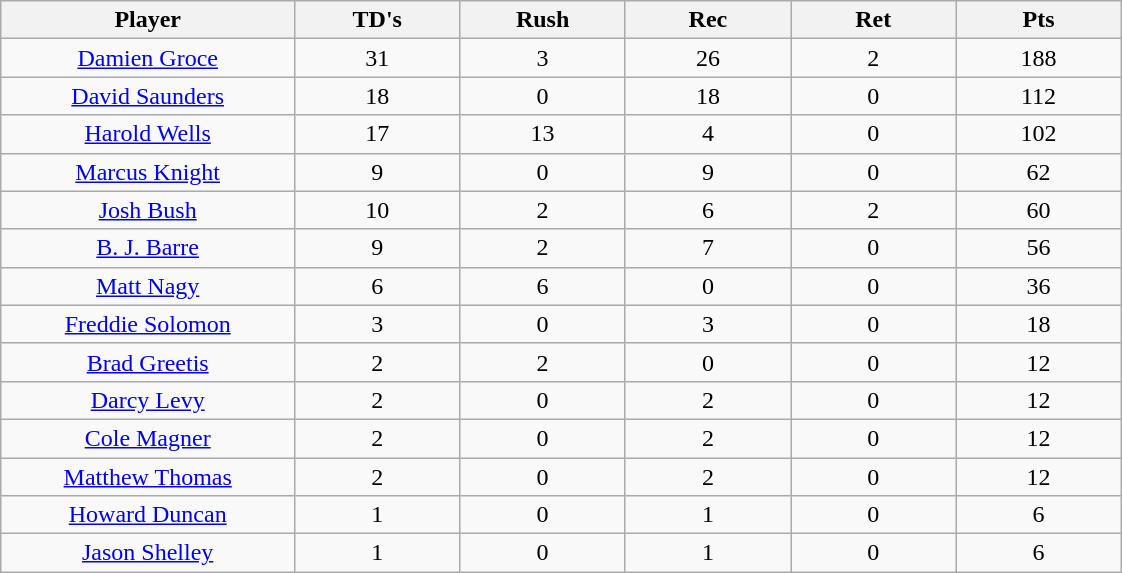<table class="wikitable sortable">
<tr>
<th bgcolor="#DDDDFF" width="16%">Player</th>
<th bgcolor="#DDDDFF" width="9%">TD's</th>
<th bgcolor="#DDDDFF" width="9%">Rush</th>
<th bgcolor="#DDDDFF" width="9%">Rec</th>
<th bgcolor="#DDDDFF" width="9%">Ret</th>
<th bgcolor="#DDDDFF" width="9%">Pts</th>
</tr>
<tr align="center">
<td><a href='#'>Damien Groce</a></td>
<td>31</td>
<td>3</td>
<td>26</td>
<td>2</td>
<td>188</td>
</tr>
<tr align="center">
<td><a href='#'>David Saunders</a></td>
<td>18</td>
<td>0</td>
<td>18</td>
<td>0</td>
<td>112</td>
</tr>
<tr align="center">
<td><a href='#'>Harold Wells</a></td>
<td>17</td>
<td>13</td>
<td>4</td>
<td>0</td>
<td>102</td>
</tr>
<tr align="center">
<td><a href='#'>Marcus Knight</a></td>
<td>9</td>
<td>0</td>
<td>9</td>
<td>0</td>
<td>62</td>
</tr>
<tr align="center">
<td><a href='#'>Josh Bush</a></td>
<td>10</td>
<td>2</td>
<td>6</td>
<td>2</td>
<td>60</td>
</tr>
<tr align="center">
<td><a href='#'>B. J. Barre</a></td>
<td>9</td>
<td>2</td>
<td>7</td>
<td>0</td>
<td>56</td>
</tr>
<tr align="center">
<td><a href='#'>Matt Nagy</a></td>
<td>6</td>
<td>6</td>
<td>0</td>
<td>0</td>
<td>36</td>
</tr>
<tr align="center">
<td><a href='#'>Freddie Solomon</a></td>
<td>3</td>
<td>0</td>
<td>3</td>
<td>0</td>
<td>18</td>
</tr>
<tr align="center">
<td><a href='#'>Brad Greetis</a></td>
<td>2</td>
<td>2</td>
<td>0</td>
<td>0</td>
<td>12</td>
</tr>
<tr align="center">
<td><a href='#'>Darcy Levy</a></td>
<td>2</td>
<td>0</td>
<td>2</td>
<td>0</td>
<td>12</td>
</tr>
<tr align="center">
<td><a href='#'>Cole Magner</a></td>
<td>2</td>
<td>0</td>
<td>2</td>
<td>0</td>
<td>12</td>
</tr>
<tr align="center">
<td><a href='#'>Matthew Thomas</a></td>
<td>2</td>
<td>0</td>
<td>2</td>
<td>0</td>
<td>12</td>
</tr>
<tr align="center">
<td><a href='#'>Howard Duncan</a></td>
<td>1</td>
<td>0</td>
<td>1</td>
<td>0</td>
<td>6</td>
</tr>
<tr align="center">
<td><a href='#'>Jason Shelley</a></td>
<td>1</td>
<td>0</td>
<td>1</td>
<td>0</td>
<td>6</td>
</tr>
</table>
